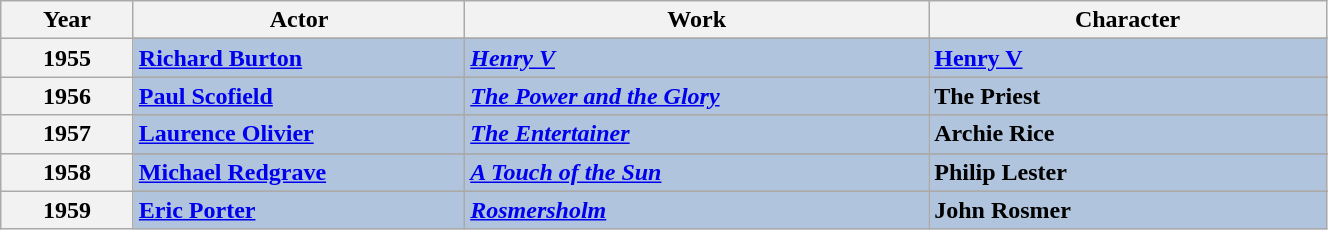<table class="wikitable" style="width:70%;">
<tr>
<th style="width:10%;">Year</th>
<th style="width:25%;">Actor</th>
<th style="width:35%;">Work</th>
<th style="width:30%;">Character</th>
</tr>
<tr>
<th rowspan="2" align="center">1955</th>
</tr>
<tr style="background:#B0C4DE">
<td><strong><a href='#'>Richard Burton</a></strong></td>
<td><em><a href='#'><strong>Henry V</strong></a></em></td>
<td><a href='#'><strong>Henry V</strong></a></td>
</tr>
<tr>
<th rowspan="2" align="center">1956</th>
</tr>
<tr style="background:#B0C4DE">
<td><strong><a href='#'>Paul Scofield</a></strong></td>
<td><strong><em><a href='#'>The Power and the Glory</a></em></strong></td>
<td><strong>The Priest</strong></td>
</tr>
<tr>
<th rowspan="2" align="center">1957</th>
</tr>
<tr style="background:#B0C4DE">
<td><strong><a href='#'>Laurence Olivier</a></strong></td>
<td><em><a href='#'><strong>The Entertainer</strong></a></em></td>
<td><strong>Archie Rice</strong></td>
</tr>
<tr>
<th rowspan="2" align="center">1958</th>
</tr>
<tr style="background:#B0C4DE">
<td><strong><a href='#'>Michael Redgrave</a></strong></td>
<td><em><a href='#'><strong>A Touch of the Sun</strong></a></em></td>
<td><strong>Philip Lester</strong></td>
</tr>
<tr>
<th rowspan="2" align="center">1959</th>
</tr>
<tr style="background:#B0C4DE">
<td><strong><a href='#'>Eric Porter</a></strong></td>
<td><strong><em><a href='#'>Rosmersholm</a></em></strong></td>
<td><strong>John Rosmer</strong></td>
</tr>
</table>
